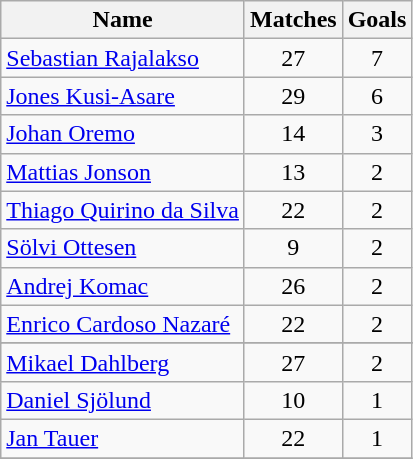<table class="wikitable">
<tr>
<th>Name</th>
<th>Matches</th>
<th>Goals</th>
</tr>
<tr>
<td> <a href='#'>Sebastian Rajalakso</a></td>
<td style="text-align:center;">27</td>
<td style="text-align:center;">7</td>
</tr>
<tr>
<td>  <a href='#'>Jones Kusi-Asare</a></td>
<td style="text-align:center;">29</td>
<td style="text-align:center;">6</td>
</tr>
<tr>
<td> <a href='#'>Johan Oremo</a></td>
<td style="text-align:center;">14</td>
<td style="text-align:center;">3</td>
</tr>
<tr>
<td> <a href='#'>Mattias Jonson</a></td>
<td style="text-align:center;">13</td>
<td style="text-align:center;">2</td>
</tr>
<tr>
<td> <a href='#'>Thiago Quirino da Silva</a></td>
<td style="text-align:center;">22</td>
<td style="text-align:center;">2</td>
</tr>
<tr>
<td> <a href='#'>Sölvi Ottesen</a></td>
<td style="text-align:center;">9</td>
<td style="text-align:center;">2</td>
</tr>
<tr>
<td> <a href='#'>Andrej Komac</a></td>
<td style="text-align:center;">26</td>
<td style="text-align:center;">2</td>
</tr>
<tr>
<td> <a href='#'>Enrico Cardoso Nazaré</a></td>
<td style="text-align:center;">22</td>
<td style="text-align:center;">2</td>
</tr>
<tr>
</tr>
<tr>
<td> <a href='#'>Mikael Dahlberg</a></td>
<td style="text-align:center;">27</td>
<td style="text-align:center;">2</td>
</tr>
<tr>
<td> <a href='#'>Daniel Sjölund</a></td>
<td style="text-align:center;">10</td>
<td style="text-align:center;">1</td>
</tr>
<tr>
<td> <a href='#'>Jan Tauer</a></td>
<td style="text-align:center;">22</td>
<td style="text-align:center;">1</td>
</tr>
<tr>
</tr>
</table>
